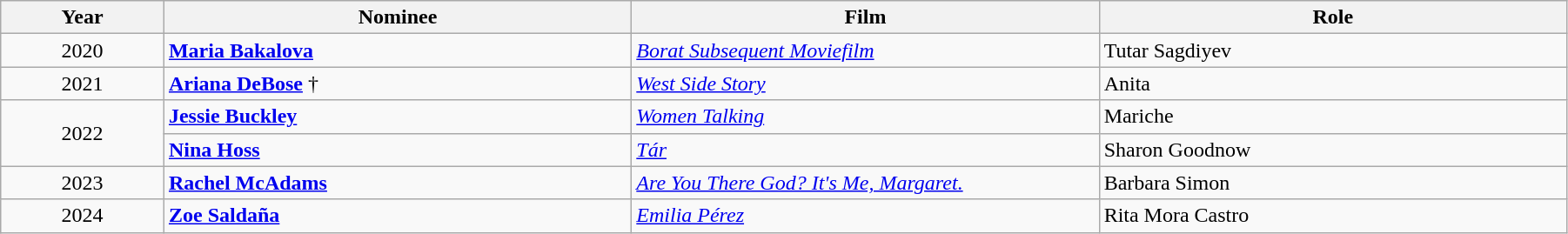<table class="wikitable" width="95%" cellpadding="5">
<tr>
<th width="100"><strong>Year</strong></th>
<th width="300"><strong>Nominee</strong></th>
<th width="300"><strong>Film</strong></th>
<th width="300"><strong>Role</strong></th>
</tr>
<tr>
<td style="text-align:center;">2020</td>
<td><strong><a href='#'>Maria Bakalova</a></strong></td>
<td><em><a href='#'>Borat Subsequent Moviefilm</a></em></td>
<td>Tutar Sagdiyev</td>
</tr>
<tr>
<td style="text-align:center;">2021</td>
<td><strong><a href='#'>Ariana DeBose</a></strong> †</td>
<td><em><a href='#'>West Side Story</a></em></td>
<td>Anita</td>
</tr>
<tr>
<td rowspan="2" style="text-align:center;">2022</td>
<td><strong><a href='#'>Jessie Buckley</a></strong></td>
<td><em><a href='#'>Women Talking</a></em></td>
<td>Mariche</td>
</tr>
<tr>
<td><strong><a href='#'>Nina Hoss</a></strong></td>
<td><em><a href='#'>Tár</a></em></td>
<td>Sharon Goodnow</td>
</tr>
<tr>
<td style="text-align:center;">2023</td>
<td><strong><a href='#'>Rachel McAdams</a></strong></td>
<td><em><a href='#'>Are You There God? It's Me, Margaret.</a></em></td>
<td>Barbara Simon</td>
</tr>
<tr>
<td style="text-align:center;">2024</td>
<td><strong><a href='#'>Zoe Saldaña</a></strong></td>
<td><em><a href='#'>Emilia Pérez</a></em></td>
<td>Rita Mora Castro</td>
</tr>
</table>
